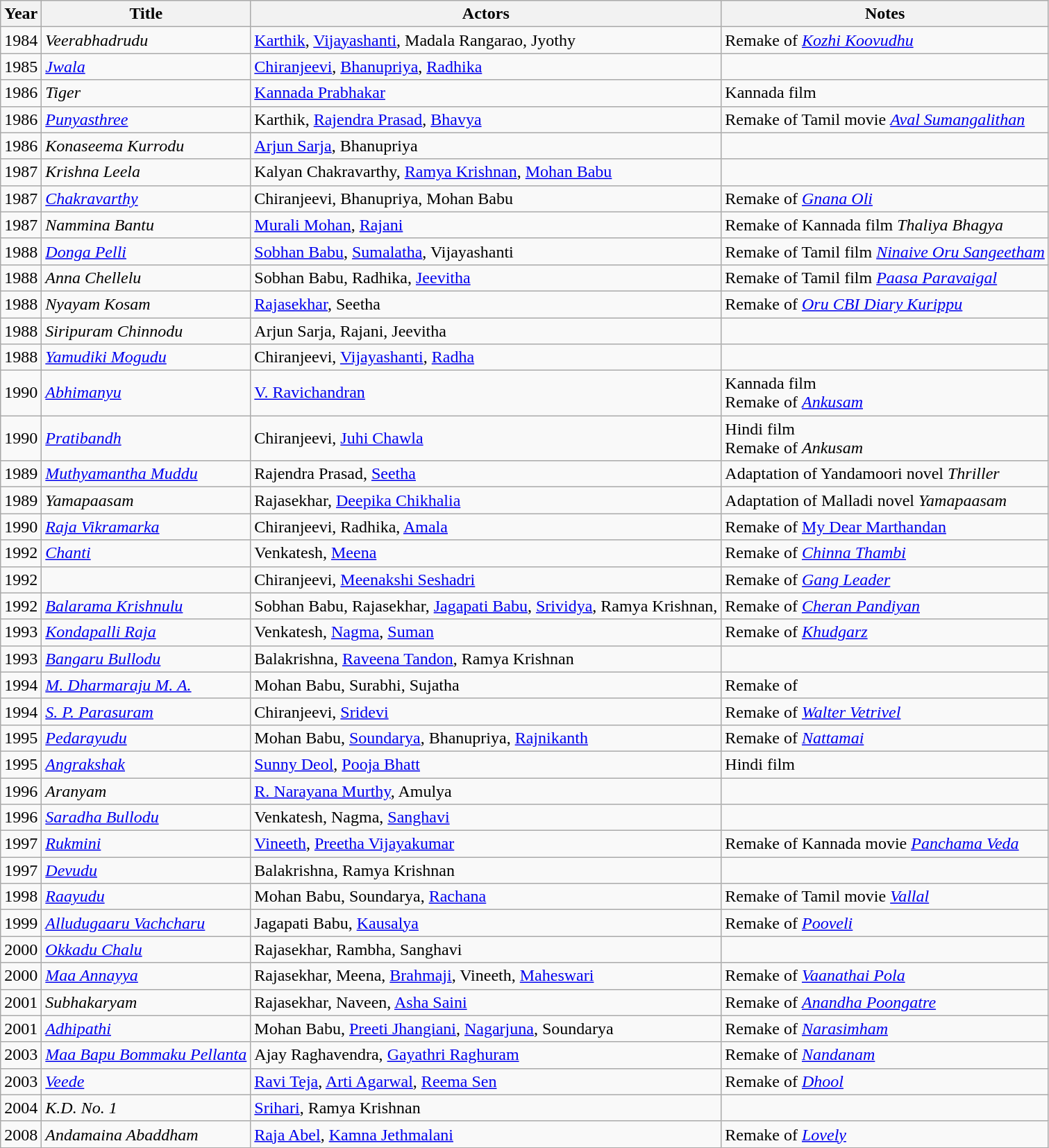<table class="wikitable">
<tr>
<th>Year</th>
<th>Title</th>
<th>Actors</th>
<th>Notes</th>
</tr>
<tr>
<td>1984</td>
<td><em>Veerabhadrudu</em></td>
<td><a href='#'>Karthik</a>, <a href='#'>Vijayashanti</a>, Madala Rangarao, Jyothy</td>
<td>Remake of <em><a href='#'>Kozhi Koovudhu</a></em></td>
</tr>
<tr>
<td>1985</td>
<td><em><a href='#'>Jwala</a></em></td>
<td><a href='#'>Chiranjeevi</a>, <a href='#'>Bhanupriya</a>, <a href='#'>Radhika</a></td>
<td></td>
</tr>
<tr>
<td>1986</td>
<td><em>Tiger</em></td>
<td><a href='#'>Kannada Prabhakar</a></td>
<td>Kannada film</td>
</tr>
<tr>
<td>1986</td>
<td><em><a href='#'>Punyasthree</a></em></td>
<td>Karthik, <a href='#'>Rajendra Prasad</a>, <a href='#'>Bhavya</a></td>
<td>Remake of Tamil movie <em><a href='#'>Aval Sumangalithan</a></em></td>
</tr>
<tr>
<td>1986</td>
<td><em>Konaseema Kurrodu</em></td>
<td><a href='#'>Arjun Sarja</a>, Bhanupriya</td>
<td></td>
</tr>
<tr>
<td>1987</td>
<td><em>Krishna Leela</em></td>
<td>Kalyan Chakravarthy, <a href='#'>Ramya Krishnan</a>, <a href='#'>Mohan Babu</a></td>
<td></td>
</tr>
<tr>
<td>1987</td>
<td><em><a href='#'>Chakravarthy</a></em></td>
<td>Chiranjeevi, Bhanupriya, Mohan Babu</td>
<td>Remake of <em><a href='#'>Gnana Oli</a></em></td>
</tr>
<tr>
<td>1987</td>
<td><em>Nammina Bantu</em></td>
<td><a href='#'>Murali Mohan</a>, <a href='#'>Rajani</a></td>
<td>Remake of Kannada film <em>Thaliya Bhagya</em></td>
</tr>
<tr>
<td>1988</td>
<td><em><a href='#'>Donga Pelli</a></em></td>
<td><a href='#'>Sobhan Babu</a>, <a href='#'>Sumalatha</a>, Vijayashanti</td>
<td>Remake of Tamil film <em><a href='#'>Ninaive Oru Sangeetham</a></em></td>
</tr>
<tr>
<td>1988</td>
<td><em>Anna Chellelu</em></td>
<td>Sobhan Babu, Radhika, <a href='#'>Jeevitha</a></td>
<td>Remake of Tamil film <em><a href='#'>Paasa Paravaigal</a></em></td>
</tr>
<tr>
<td>1988</td>
<td><em>Nyayam Kosam</em></td>
<td><a href='#'>Rajasekhar</a>, Seetha</td>
<td>Remake of <em><a href='#'>Oru CBI Diary Kurippu</a></em></td>
</tr>
<tr>
<td>1988</td>
<td><em>Siripuram Chinnodu</em></td>
<td>Arjun Sarja, Rajani, Jeevitha</td>
<td></td>
</tr>
<tr>
<td>1988</td>
<td><em><a href='#'>Yamudiki Mogudu</a></em></td>
<td>Chiranjeevi, <a href='#'>Vijayashanti</a>, <a href='#'>Radha</a></td>
<td></td>
</tr>
<tr>
<td>1990</td>
<td><em><a href='#'>Abhimanyu</a></em></td>
<td><a href='#'>V. Ravichandran</a></td>
<td>Kannada film<br>Remake of <em><a href='#'>Ankusam</a></em></td>
</tr>
<tr>
<td>1990</td>
<td><em><a href='#'>Pratibandh</a></em></td>
<td>Chiranjeevi, <a href='#'>Juhi Chawla</a></td>
<td>Hindi film<br> Remake of <em>Ankusam</em></td>
</tr>
<tr>
<td>1989</td>
<td><em><a href='#'>Muthyamantha Muddu</a></em></td>
<td>Rajendra Prasad, <a href='#'>Seetha</a></td>
<td>Adaptation of Yandamoori novel <em>Thriller</em></td>
</tr>
<tr>
<td>1989</td>
<td><em>Yamapaasam</em></td>
<td>Rajasekhar, <a href='#'>Deepika Chikhalia</a></td>
<td>Adaptation of Malladi novel <em>Yamapaasam</em></td>
</tr>
<tr>
<td>1990</td>
<td><em><a href='#'>Raja Vikramarka</a></em></td>
<td>Chiranjeevi, Radhika, <a href='#'>Amala</a></td>
<td>Remake of <a href='#'>My Dear Marthandan</a></td>
</tr>
<tr>
<td>1992</td>
<td><em><a href='#'>Chanti</a></em></td>
<td>Venkatesh, <a href='#'>Meena</a></td>
<td>Remake of <em><a href='#'>Chinna Thambi</a></em></td>
</tr>
<tr>
<td>1992</td>
<td></td>
<td>Chiranjeevi, <a href='#'>Meenakshi Seshadri</a></td>
<td>Remake of <em><a href='#'>Gang Leader</a></em></td>
</tr>
<tr>
<td>1992</td>
<td><em><a href='#'>Balarama Krishnulu</a></em></td>
<td>Sobhan Babu, Rajasekhar, <a href='#'>Jagapati Babu</a>, <a href='#'>Srividya</a>, Ramya Krishnan,</td>
<td>Remake of <em><a href='#'>Cheran Pandiyan</a></em></td>
</tr>
<tr>
<td>1993</td>
<td><em><a href='#'>Kondapalli Raja</a></em></td>
<td>Venkatesh, <a href='#'>Nagma</a>, <a href='#'>Suman</a></td>
<td>Remake of <em><a href='#'>Khudgarz</a></em></td>
</tr>
<tr>
<td>1993</td>
<td><em><a href='#'>Bangaru Bullodu</a></em></td>
<td>Balakrishna, <a href='#'>Raveena Tandon</a>, Ramya Krishnan</td>
<td></td>
</tr>
<tr>
<td>1994</td>
<td><em><a href='#'>M. Dharmaraju M. A.</a></em></td>
<td>Mohan Babu, Surabhi, Sujatha</td>
<td>Remake of </td>
</tr>
<tr>
<td>1994</td>
<td><em><a href='#'>S. P. Parasuram</a></em></td>
<td>Chiranjeevi, <a href='#'>Sridevi</a></td>
<td>Remake of <em><a href='#'>Walter Vetrivel</a></em></td>
</tr>
<tr>
<td>1995</td>
<td><em><a href='#'>Pedarayudu</a></em></td>
<td>Mohan Babu, <a href='#'>Soundarya</a>, Bhanupriya, <a href='#'>Rajnikanth</a></td>
<td>Remake of <em><a href='#'>Nattamai</a></em></td>
</tr>
<tr>
<td>1995</td>
<td><em><a href='#'>Angrakshak</a></em></td>
<td><a href='#'>Sunny Deol</a>, <a href='#'>Pooja Bhatt</a></td>
<td>Hindi film</td>
</tr>
<tr>
<td>1996</td>
<td><em>Aranyam</em></td>
<td><a href='#'>R. Narayana Murthy</a>, Amulya</td>
<td></td>
</tr>
<tr>
<td>1996</td>
<td><em><a href='#'>Saradha Bullodu</a></em></td>
<td>Venkatesh, Nagma, <a href='#'>Sanghavi</a></td>
<td></td>
</tr>
<tr>
<td>1997</td>
<td><em><a href='#'>Rukmini</a></em></td>
<td><a href='#'>Vineeth</a>, <a href='#'>Preetha Vijayakumar</a></td>
<td>Remake of Kannada movie <em><a href='#'>Panchama Veda</a></em></td>
</tr>
<tr>
<td>1997</td>
<td><em><a href='#'>Devudu</a></em></td>
<td>Balakrishna, Ramya Krishnan</td>
<td></td>
</tr>
<tr>
<td>1998</td>
<td><em><a href='#'>Raayudu</a></em></td>
<td>Mohan Babu, Soundarya, <a href='#'>Rachana</a></td>
<td>Remake of Tamil movie <em><a href='#'>Vallal</a></em></td>
</tr>
<tr>
<td>1999</td>
<td><em><a href='#'>Alludugaaru Vachcharu</a></em></td>
<td>Jagapati Babu, <a href='#'>Kausalya</a></td>
<td>Remake of <em><a href='#'>Pooveli</a></em></td>
</tr>
<tr>
<td>2000</td>
<td><em><a href='#'>Okkadu Chalu</a></em></td>
<td>Rajasekhar, Rambha, Sanghavi</td>
<td></td>
</tr>
<tr>
<td>2000</td>
<td><em><a href='#'>Maa Annayya</a></em></td>
<td>Rajasekhar, Meena, <a href='#'>Brahmaji</a>, Vineeth, <a href='#'>Maheswari</a></td>
<td>Remake of <em><a href='#'>Vaanathai Pola</a></em></td>
</tr>
<tr>
<td>2001</td>
<td><em>Subhakaryam</em></td>
<td>Rajasekhar, Naveen, <a href='#'>Asha Saini</a></td>
<td>Remake of <em><a href='#'>Anandha Poongatre</a></em></td>
</tr>
<tr>
<td>2001</td>
<td><em><a href='#'>Adhipathi</a></em></td>
<td>Mohan Babu, <a href='#'>Preeti Jhangiani</a>, <a href='#'>Nagarjuna</a>, Soundarya</td>
<td>Remake of <em><a href='#'>Narasimham</a></em></td>
</tr>
<tr>
<td>2003</td>
<td><em><a href='#'>Maa Bapu Bommaku Pellanta</a></em></td>
<td>Ajay Raghavendra, <a href='#'>Gayathri Raghuram</a></td>
<td>Remake of <em><a href='#'>Nandanam</a></em></td>
</tr>
<tr>
<td>2003</td>
<td><em><a href='#'>Veede</a></em></td>
<td><a href='#'>Ravi Teja</a>, <a href='#'>Arti Agarwal</a>, <a href='#'>Reema Sen</a></td>
<td>Remake of <em><a href='#'>Dhool</a></em></td>
</tr>
<tr>
<td>2004</td>
<td><em>K.D. No. 1</em></td>
<td><a href='#'>Srihari</a>, Ramya Krishnan</td>
<td></td>
</tr>
<tr>
<td>2008</td>
<td><em>Andamaina Abaddham</em></td>
<td><a href='#'>Raja Abel</a>, <a href='#'>Kamna Jethmalani</a></td>
<td>Remake of <em><a href='#'>Lovely</a></em></td>
</tr>
</table>
